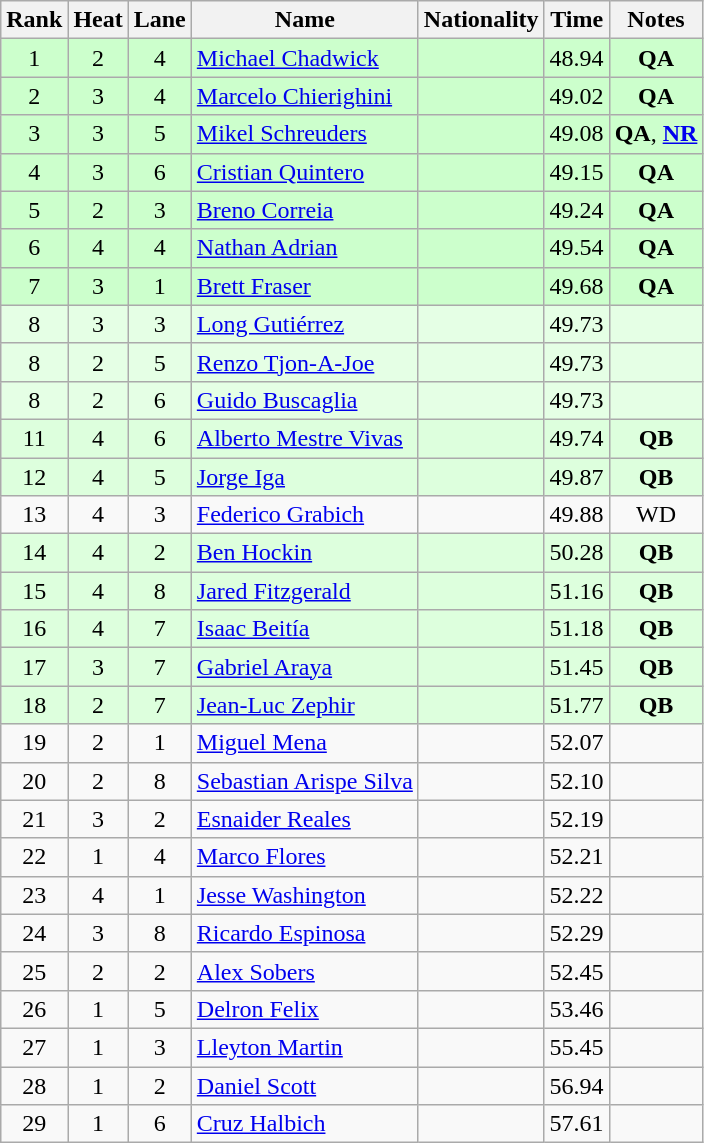<table class="wikitable sortable" style="text-align:center">
<tr>
<th>Rank</th>
<th>Heat</th>
<th>Lane</th>
<th>Name</th>
<th>Nationality</th>
<th>Time</th>
<th>Notes</th>
</tr>
<tr bgcolor=ccffcc>
<td>1</td>
<td>2</td>
<td>4</td>
<td align=left><a href='#'>Michael Chadwick</a></td>
<td align=left></td>
<td>48.94</td>
<td><strong>QA</strong></td>
</tr>
<tr bgcolor=ccffcc>
<td>2</td>
<td>3</td>
<td>4</td>
<td align=left><a href='#'>Marcelo Chierighini</a></td>
<td align=left></td>
<td>49.02</td>
<td><strong>QA</strong></td>
</tr>
<tr bgcolor=ccffcc>
<td>3</td>
<td>3</td>
<td>5</td>
<td align=left><a href='#'>Mikel Schreuders</a></td>
<td align=left></td>
<td>49.08</td>
<td><strong>QA</strong>, <strong><a href='#'>NR</a></strong></td>
</tr>
<tr bgcolor=ccffcc>
<td>4</td>
<td>3</td>
<td>6</td>
<td align=left><a href='#'>Cristian Quintero</a></td>
<td align=left></td>
<td>49.15</td>
<td><strong>QA</strong></td>
</tr>
<tr bgcolor=ccffcc>
<td>5</td>
<td>2</td>
<td>3</td>
<td align=left><a href='#'>Breno Correia</a></td>
<td align=left></td>
<td>49.24</td>
<td><strong>QA</strong></td>
</tr>
<tr bgcolor=ccffcc>
<td>6</td>
<td>4</td>
<td>4</td>
<td align=left><a href='#'>Nathan Adrian</a></td>
<td align=left></td>
<td>49.54</td>
<td><strong>QA</strong></td>
</tr>
<tr bgcolor=ccffcc>
<td>7</td>
<td>3</td>
<td>1</td>
<td align=left><a href='#'>Brett Fraser</a></td>
<td align=left></td>
<td>49.68</td>
<td><strong>QA</strong></td>
</tr>
<tr bgcolor=e5ffe5>
<td>8</td>
<td>3</td>
<td>3</td>
<td align=left><a href='#'>Long Gutiérrez</a></td>
<td align=left></td>
<td>49.73</td>
<td></td>
</tr>
<tr bgcolor=e5ffe5>
<td>8</td>
<td>2</td>
<td>5</td>
<td align=left><a href='#'>Renzo Tjon-A-Joe</a></td>
<td align=left></td>
<td>49.73</td>
<td></td>
</tr>
<tr bgcolor=e5ffe5>
<td>8</td>
<td>2</td>
<td>6</td>
<td align=left><a href='#'>Guido Buscaglia</a></td>
<td align=left></td>
<td>49.73</td>
<td></td>
</tr>
<tr bgcolor=ddffdd>
<td>11</td>
<td>4</td>
<td>6</td>
<td align=left><a href='#'>Alberto Mestre Vivas</a></td>
<td align=left></td>
<td>49.74</td>
<td><strong>QB</strong></td>
</tr>
<tr bgcolor=ddffdd>
<td>12</td>
<td>4</td>
<td>5</td>
<td align=left><a href='#'>Jorge Iga</a></td>
<td align=left></td>
<td>49.87</td>
<td><strong>QB</strong></td>
</tr>
<tr>
<td>13</td>
<td>4</td>
<td>3</td>
<td align=left><a href='#'>Federico Grabich</a></td>
<td align=left></td>
<td>49.88</td>
<td>WD</td>
</tr>
<tr bgcolor=ddffdd>
<td>14</td>
<td>4</td>
<td>2</td>
<td align=left><a href='#'>Ben Hockin</a></td>
<td align=left></td>
<td>50.28</td>
<td><strong>QB</strong></td>
</tr>
<tr bgcolor=ddffdd>
<td>15</td>
<td>4</td>
<td>8</td>
<td align=left><a href='#'>Jared Fitzgerald</a></td>
<td align=left></td>
<td>51.16</td>
<td><strong>QB</strong></td>
</tr>
<tr bgcolor=ddffdd>
<td>16</td>
<td>4</td>
<td>7</td>
<td align=left><a href='#'>Isaac Beitía</a></td>
<td align=left></td>
<td>51.18</td>
<td><strong>QB</strong></td>
</tr>
<tr bgcolor=ddffdd>
<td>17</td>
<td>3</td>
<td>7</td>
<td align=left><a href='#'>Gabriel Araya</a></td>
<td align=left></td>
<td>51.45</td>
<td><strong>QB</strong></td>
</tr>
<tr bgcolor=ddffdd>
<td>18</td>
<td>2</td>
<td>7</td>
<td align=left><a href='#'>Jean-Luc Zephir</a></td>
<td align=left></td>
<td>51.77</td>
<td><strong>QB</strong></td>
</tr>
<tr>
<td>19</td>
<td>2</td>
<td>1</td>
<td align=left><a href='#'>Miguel Mena</a></td>
<td align=left></td>
<td>52.07</td>
<td></td>
</tr>
<tr>
<td>20</td>
<td>2</td>
<td>8</td>
<td align=left><a href='#'>Sebastian Arispe Silva</a></td>
<td align=left></td>
<td>52.10</td>
<td></td>
</tr>
<tr>
<td>21</td>
<td>3</td>
<td>2</td>
<td align=left><a href='#'>Esnaider Reales</a></td>
<td align=left></td>
<td>52.19</td>
<td></td>
</tr>
<tr>
<td>22</td>
<td>1</td>
<td>4</td>
<td align=left><a href='#'>Marco Flores</a></td>
<td align=left></td>
<td>52.21</td>
<td></td>
</tr>
<tr>
<td>23</td>
<td>4</td>
<td>1</td>
<td align=left><a href='#'>Jesse Washington</a></td>
<td align=left></td>
<td>52.22</td>
<td></td>
</tr>
<tr>
<td>24</td>
<td>3</td>
<td>8</td>
<td align=left><a href='#'>Ricardo Espinosa</a></td>
<td align=left></td>
<td>52.29</td>
<td></td>
</tr>
<tr>
<td>25</td>
<td>2</td>
<td>2</td>
<td align=left><a href='#'>Alex Sobers</a></td>
<td align=left></td>
<td>52.45</td>
<td></td>
</tr>
<tr>
<td>26</td>
<td>1</td>
<td>5</td>
<td align=left><a href='#'>Delron Felix</a></td>
<td align=left></td>
<td>53.46</td>
<td></td>
</tr>
<tr>
<td>27</td>
<td>1</td>
<td>3</td>
<td align=left><a href='#'>Lleyton Martin</a></td>
<td align=left></td>
<td>55.45</td>
<td></td>
</tr>
<tr>
<td>28</td>
<td>1</td>
<td>2</td>
<td align=left><a href='#'>Daniel Scott</a></td>
<td align=left></td>
<td>56.94</td>
<td></td>
</tr>
<tr>
<td>29</td>
<td>1</td>
<td>6</td>
<td align=left><a href='#'>Cruz Halbich</a></td>
<td align=left></td>
<td>57.61</td>
<td></td>
</tr>
</table>
